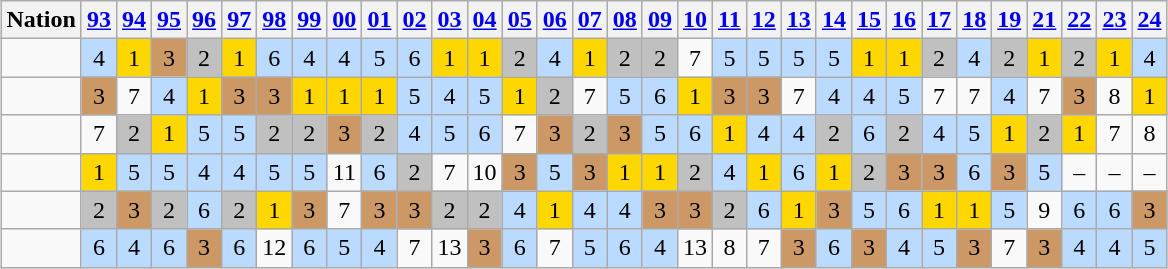<table class="wikitable sortable" style="text-align:center; margin: 1em auto 1em auto">
<tr>
<th>Nation</th>
<th><a href='#'>93</a><br></th>
<th><a href='#'>94</a><br></th>
<th><a href='#'>95</a><br></th>
<th><a href='#'>96</a><br></th>
<th><a href='#'>97</a><br></th>
<th><a href='#'>98</a><br></th>
<th><a href='#'>99</a><br></th>
<th><a href='#'>00</a><br></th>
<th><a href='#'>01</a><br></th>
<th><a href='#'>02</a><br></th>
<th><a href='#'>03</a><br></th>
<th><a href='#'>04</a><br></th>
<th><a href='#'>05</a><br></th>
<th><a href='#'>06</a><br></th>
<th><a href='#'>07</a><br></th>
<th><a href='#'>08</a><br></th>
<th><a href='#'>09</a><br></th>
<th><a href='#'>10</a><br></th>
<th><a href='#'>11</a><br></th>
<th><a href='#'>12</a><br></th>
<th><a href='#'>13</a><br></th>
<th><a href='#'>14</a><br></th>
<th><a href='#'>15</a><br></th>
<th><a href='#'>16</a><br></th>
<th><a href='#'>17</a><br></th>
<th><a href='#'>18</a><br></th>
<th><a href='#'>19</a><br></th>
<th><a href='#'>21</a><br></th>
<th><a href='#'>22</a><br></th>
<th><a href='#'>23</a><br></th>
<th><a href='#'>24</a><br></th>
</tr>
<tr>
<td align=left></td>
<td style="background:#badaff">4</td>
<td bgcolor=gold>1</td>
<td bgcolor=cc9966>3</td>
<td bgcolor=silver>2</td>
<td bgcolor=gold>1</td>
<td style="background:#badaff">6</td>
<td style="background:#badaff">4</td>
<td style="background:#badaff">4</td>
<td style="background:#badaff">5</td>
<td style="background:#badaff">6</td>
<td bgcolor=gold>1</td>
<td bgcolor=gold>1</td>
<td bgcolor=silver>2</td>
<td style="background:#badaff">4</td>
<td bgcolor=gold>1</td>
<td bgcolor=silver>2</td>
<td bgcolor=silver>2</td>
<td>7</td>
<td style="background:#badaff">5</td>
<td style="background:#badaff">5</td>
<td style="background:#badaff">5</td>
<td style="background:#badaff">5</td>
<td bgcolor=gold>1</td>
<td bgcolor=gold>1</td>
<td bgcolor=silver>2</td>
<td style="background:#badaff">4</td>
<td bgcolor=silver>2</td>
<td bgcolor=gold>1</td>
<td bgcolor=silver>2</td>
<td bgcolor=gold>1</td>
<td style="background:#badaff">4</td>
</tr>
<tr>
<td align=left></td>
<td bgcolor=cc9966>3</td>
<td>7</td>
<td style="background:#badaff">4</td>
<td bgcolor=gold>1</td>
<td bgcolor=cc9966>3</td>
<td bgcolor=cc9966>3</td>
<td bgcolor=gold>1</td>
<td bgcolor=gold>1</td>
<td bgcolor=gold>1</td>
<td style="background:#badaff">5</td>
<td style="background:#badaff">4</td>
<td style="background:#badaff">5</td>
<td bgcolor=gold>1</td>
<td bgcolor=silver>2</td>
<td>7</td>
<td style="background:#badaff">5</td>
<td style="background:#badaff">6</td>
<td bgcolor=gold>1</td>
<td bgcolor=cc9966>3</td>
<td bgcolor=cc9966>3</td>
<td>7</td>
<td style="background:#badaff">4</td>
<td style="background:#badaff">4</td>
<td style="background:#badaff">5</td>
<td>7</td>
<td>7</td>
<td style="background:#badaff">4</td>
<td>7</td>
<td bgcolor=cc9966>3</td>
<td>8</td>
<td bgcolor=gold>1</td>
</tr>
<tr>
<td align=left></td>
<td>7</td>
<td bgcolor=silver>2</td>
<td bgcolor=gold>1</td>
<td style="background:#badaff">5</td>
<td style="background:#badaff">5</td>
<td bgcolor=silver>2</td>
<td bgcolor=silver>2</td>
<td bgcolor=cc9966>3</td>
<td bgcolor=silver>2</td>
<td style="background:#badaff">4</td>
<td style="background:#badaff">5</td>
<td style="background:#badaff">6</td>
<td>7</td>
<td bgcolor=cc9966>3</td>
<td bgcolor=silver>2</td>
<td bgcolor=cc9966>3</td>
<td style="background:#badaff">5</td>
<td style="background:#badaff">6</td>
<td bgcolor=gold>1</td>
<td style="background:#badaff">4</td>
<td style="background:#badaff">4</td>
<td bgcolor=silver>2</td>
<td style="background:#badaff">6</td>
<td bgcolor=silver>2</td>
<td style="background:#badaff">4</td>
<td style="background:#badaff">5</td>
<td bgcolor=gold>1</td>
<td bgcolor=silver>2</td>
<td bgcolor=gold>1</td>
<td>7</td>
<td>8</td>
</tr>
<tr>
<td align=left></td>
<td bgcolor=gold>1</td>
<td style="background:#badaff">5</td>
<td style="background:#badaff">5</td>
<td style="background:#badaff">4</td>
<td style="background:#badaff">4</td>
<td style="background:#badaff">5</td>
<td style="background:#badaff">5</td>
<td>11</td>
<td style="background:#badaff">6</td>
<td bgcolor=silver>2</td>
<td>7</td>
<td>10</td>
<td bgcolor=cc9966>3</td>
<td style="background:#badaff">5</td>
<td bgcolor=cc9966>3</td>
<td bgcolor=gold>1</td>
<td bgcolor=gold>1</td>
<td bgcolor=silver>2</td>
<td style="background:#badaff">4</td>
<td bgcolor=gold>1</td>
<td style="background:#badaff">6</td>
<td bgcolor=gold>1</td>
<td bgcolor=silver>2</td>
<td bgcolor=cc9966>3</td>
<td bgcolor=cc9966>3</td>
<td style="background:#badaff">6</td>
<td bgcolor=cc9966>3</td>
<td style="background:#badaff">5</td>
<td>–</td>
<td>–</td>
<td>–</td>
</tr>
<tr>
<td align=left></td>
<td bgcolor=silver>2</td>
<td bgcolor=cc9966>3</td>
<td bgcolor=silver>2</td>
<td style="background:#badaff">6</td>
<td bgcolor=silver>2</td>
<td bgcolor=gold>1</td>
<td bgcolor=cc9966>3</td>
<td>7</td>
<td bgcolor=cc9966>3</td>
<td bgcolor=cc9966>3</td>
<td bgcolor=silver>2</td>
<td bgcolor=silver>2</td>
<td style="background:#badaff">4</td>
<td bgcolor=gold>1</td>
<td style="background:#badaff">4</td>
<td style="background:#badaff">4</td>
<td bgcolor=cc9966>3</td>
<td bgcolor=cc9966>3</td>
<td bgcolor=silver>2</td>
<td style="background:#badaff">6</td>
<td bgcolor=gold>1</td>
<td bgcolor=cc9966>3</td>
<td style="background:#badaff">5</td>
<td style="background:#badaff">6</td>
<td bgcolor=gold>1</td>
<td bgcolor=gold>1</td>
<td style="background:#badaff">5</td>
<td>9</td>
<td style="background:#badaff">6</td>
<td style="background:#badaff">6</td>
<td bgcolor=cc9966>3</td>
</tr>
<tr>
<td align=left></td>
<td style="background:#badaff">6</td>
<td style="background:#badaff">4</td>
<td style="background:#badaff">6</td>
<td bgcolor=cc9966>3</td>
<td style="background:#badaff">6</td>
<td>12</td>
<td style="background:#badaff">6</td>
<td style="background:#badaff">5</td>
<td style="background:#badaff">4</td>
<td>7</td>
<td>13</td>
<td bgcolor=cc9966>3</td>
<td style="background:#badaff">6</td>
<td>7</td>
<td style="background:#badaff">5</td>
<td style="background:#badaff">6</td>
<td style="background:#badaff">4</td>
<td>13</td>
<td>8</td>
<td>7</td>
<td bgcolor=cc9966>3</td>
<td style="background:#badaff">6</td>
<td bgcolor=cc9966>3</td>
<td style="background:#badaff">4</td>
<td style="background:#badaff">5</td>
<td bgcolor=cc9966>3</td>
<td>7</td>
<td bgcolor=cc9966>3</td>
<td style="background:#badaff">4</td>
<td style="background:#badaff">4</td>
<td style="background:#badaff">5</td>
</tr>
</table>
